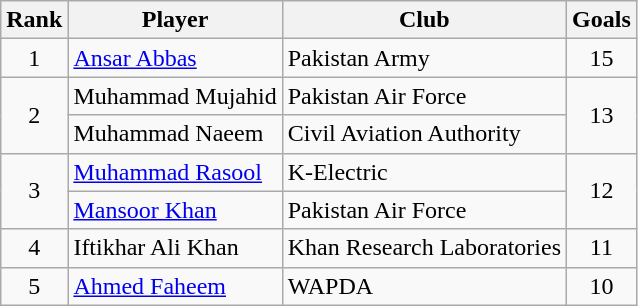<table class="wikitable" style="text-align:center">
<tr>
<th>Rank</th>
<th>Player</th>
<th>Club</th>
<th>Goals</th>
</tr>
<tr>
<td rowspan="1">1</td>
<td align="left"> <a href='#'>Ansar Abbas</a></td>
<td align="left">Pakistan Army</td>
<td rowspan="1">15</td>
</tr>
<tr>
<td rowspan="2">2</td>
<td align="left"> Muhammad Mujahid</td>
<td align="left">Pakistan Air Force</td>
<td rowspan="2">13</td>
</tr>
<tr>
<td align="left"> Muhammad Naeem</td>
<td align="left">Civil Aviation Authority</td>
</tr>
<tr>
<td rowspan="2">3</td>
<td align="left"> <a href='#'>Muhammad Rasool</a></td>
<td align="left">K-Electric</td>
<td rowspan="2">12</td>
</tr>
<tr>
<td align="left"> <a href='#'>Mansoor Khan</a></td>
<td align="left">Pakistan Air Force</td>
</tr>
<tr>
<td>4</td>
<td align="left"> Iftikhar Ali Khan</td>
<td align="left">Khan Research Laboratories</td>
<td>11</td>
</tr>
<tr>
<td>5</td>
<td align="left"> <a href='#'>Ahmed Faheem</a></td>
<td align="left">WAPDA</td>
<td>10</td>
</tr>
</table>
